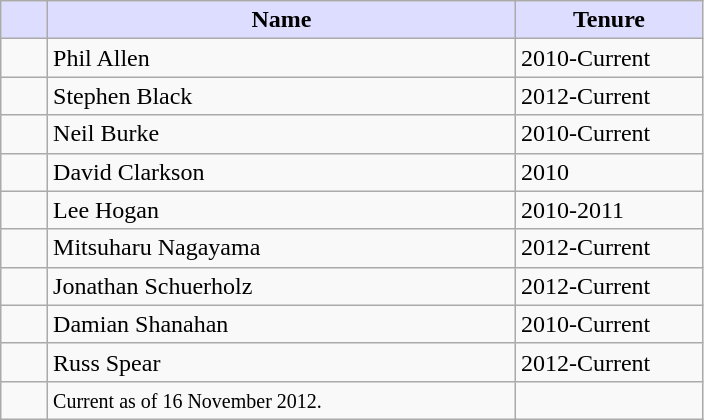<table class="wikitable">
<tr>
<th style="background:#ddf; width:5%;"></th>
<th style="background:#ddf; width:50%;">Name</th>
<th style="background:#ddf; width:20%;">Tenure</th>
</tr>
<tr>
<td></td>
<td>Phil Allen</td>
<td>2010-Current</td>
</tr>
<tr>
<td></td>
<td>Stephen Black</td>
<td>2012-Current</td>
</tr>
<tr>
<td></td>
<td>Neil Burke</td>
<td>2010-Current</td>
</tr>
<tr>
<td></td>
<td>David Clarkson</td>
<td>2010</td>
</tr>
<tr>
<td></td>
<td>Lee Hogan</td>
<td>2010-2011</td>
</tr>
<tr>
<td></td>
<td>Mitsuharu Nagayama</td>
<td>2012-Current</td>
</tr>
<tr>
<td></td>
<td>Jonathan Schuerholz</td>
<td>2012-Current</td>
</tr>
<tr>
<td></td>
<td>Damian Shanahan</td>
<td>2010-Current</td>
</tr>
<tr>
<td></td>
<td>Russ Spear</td>
<td>2012-Current</td>
</tr>
<tr>
<td></td>
<td><small>Current as of 16 November 2012.</small></td>
</tr>
</table>
